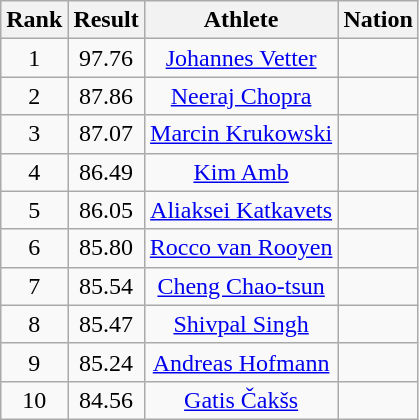<table class="wikitable" style="text-align:center">
<tr>
<th>Rank</th>
<th>Result</th>
<th>Athlete</th>
<th>Nation</th>
</tr>
<tr>
<td>1</td>
<td>97.76</td>
<td><a href='#'>Johannes Vetter</a></td>
<td align=left></td>
</tr>
<tr>
<td>2</td>
<td>87.86</td>
<td><a href='#'>Neeraj Chopra</a></td>
<td align=left></td>
</tr>
<tr>
<td>3</td>
<td>87.07</td>
<td><a href='#'>Marcin Krukowski</a></td>
<td align=left></td>
</tr>
<tr>
<td>4</td>
<td>86.49</td>
<td><a href='#'>Kim Amb</a></td>
<td align=left></td>
</tr>
<tr>
<td>5</td>
<td>86.05</td>
<td><a href='#'>Aliaksei Katkavets</a></td>
<td align=left></td>
</tr>
<tr>
<td>6</td>
<td>85.80</td>
<td><a href='#'>Rocco van Rooyen</a></td>
<td align=left></td>
</tr>
<tr>
<td>7</td>
<td>85.54</td>
<td><a href='#'>Cheng Chao-tsun</a></td>
<td align=left></td>
</tr>
<tr>
<td>8</td>
<td>85.47</td>
<td><a href='#'>Shivpal Singh</a></td>
<td align=left></td>
</tr>
<tr>
<td>9</td>
<td>85.24</td>
<td><a href='#'>Andreas Hofmann</a></td>
<td align=left></td>
</tr>
<tr>
<td>10</td>
<td>84.56</td>
<td><a href='#'>Gatis Čakšs</a></td>
<td align=left></td>
</tr>
</table>
